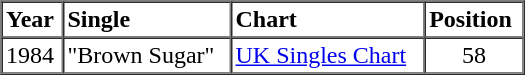<table border=1 cellspacing=0 cellpadding=2 width="350px">
<tr>
<th align="left">Year</th>
<th align="left">Single</th>
<th align="left">Chart</th>
<th align="left">Position</th>
</tr>
<tr>
<td !align="left">1984</td>
<td align="left">"Brown Sugar"</td>
<td align="left"><a href='#'>UK Singles Chart</a></td>
<td align="center">58</td>
</tr>
<tr>
</tr>
</table>
